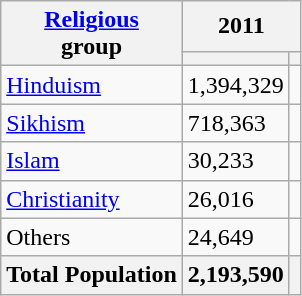<table class="wikitable sortable">
<tr>
<th rowspan="2"><a href='#'>Religious</a><br>group</th>
<th colspan="2">2011</th>
</tr>
<tr>
<th><a href='#'></a></th>
<th></th>
</tr>
<tr>
<td><a href='#'>Hinduism</a> </td>
<td>1,394,329</td>
<td></td>
</tr>
<tr>
<td><a href='#'>Sikhism</a> </td>
<td>718,363</td>
<td></td>
</tr>
<tr>
<td><a href='#'>Islam</a> </td>
<td>30,233</td>
<td></td>
</tr>
<tr>
<td><a href='#'>Christianity</a> </td>
<td>26,016</td>
<td></td>
</tr>
<tr>
<td>Others</td>
<td>24,649</td>
<td></td>
</tr>
<tr>
<th>Total Population</th>
<th>2,193,590</th>
<th></th>
</tr>
</table>
